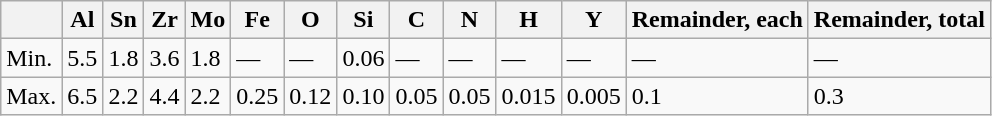<table class="wikitable">
<tr>
<th></th>
<th>Al</th>
<th>Sn</th>
<th>Zr</th>
<th>Mo</th>
<th>Fe</th>
<th>O</th>
<th>Si</th>
<th>C</th>
<th>N</th>
<th>H</th>
<th>Y</th>
<th>Remainder, each</th>
<th>Remainder, total</th>
</tr>
<tr>
<td>Min.</td>
<td>5.5</td>
<td>1.8</td>
<td>3.6</td>
<td>1.8</td>
<td>—</td>
<td>—</td>
<td>0.06</td>
<td>—</td>
<td>—</td>
<td>—</td>
<td>—</td>
<td>—</td>
<td>—</td>
</tr>
<tr>
<td>Max.</td>
<td>6.5</td>
<td>2.2</td>
<td>4.4</td>
<td>2.2</td>
<td>0.25</td>
<td>0.12</td>
<td>0.10</td>
<td>0.05</td>
<td>0.05</td>
<td>0.015</td>
<td>0.005</td>
<td>0.1</td>
<td>0.3</td>
</tr>
</table>
